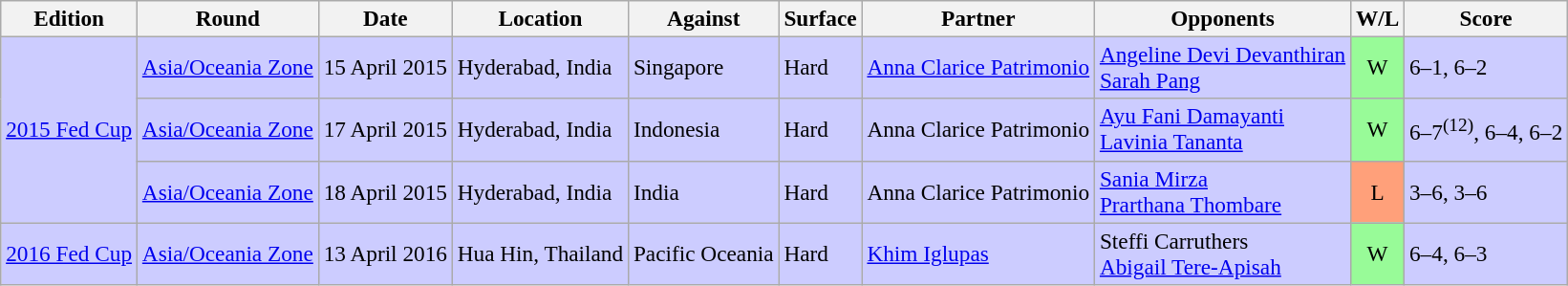<table class=wikitable style=font-size:97%>
<tr>
<th>Edition</th>
<th>Round</th>
<th>Date</th>
<th>Location</th>
<th>Against</th>
<th>Surface</th>
<th>Partner</th>
<th>Opponents</th>
<th>W/L</th>
<th>Score</th>
</tr>
<tr style="background:#ccccff;">
<td rowspan="3"><a href='#'>2015 Fed Cup</a></td>
<td><a href='#'>Asia/Oceania Zone</a></td>
<td>15 April 2015</td>
<td>Hyderabad, India</td>
<td>Singapore</td>
<td>Hard</td>
<td> <a href='#'>Anna Clarice Patrimonio</a></td>
<td> <a href='#'>Angeline Devi Devanthiran</a> <br>  <a href='#'>Sarah Pang</a></td>
<td style="text-align:center; background:#98fb98;">W</td>
<td>6–1, 6–2</td>
</tr>
<tr style="background:#ccccff;">
<td><a href='#'>Asia/Oceania Zone</a></td>
<td>17 April 2015</td>
<td>Hyderabad, India</td>
<td>Indonesia</td>
<td>Hard</td>
<td> Anna Clarice Patrimonio</td>
<td> <a href='#'>Ayu Fani Damayanti</a> <br>  <a href='#'>Lavinia Tananta</a></td>
<td style="text-align:center; background:#98fb98;">W</td>
<td>6–7<sup>(12)</sup>, 6–4, 6–2</td>
</tr>
<tr style="background:#ccccff;">
<td><a href='#'>Asia/Oceania Zone</a></td>
<td>18 April 2015</td>
<td>Hyderabad, India</td>
<td>India</td>
<td>Hard</td>
<td> Anna Clarice Patrimonio</td>
<td> <a href='#'>Sania Mirza</a> <br>  <a href='#'>Prarthana Thombare</a></td>
<td style="text-align:center; background:#ffa07a;">L</td>
<td>3–6, 3–6</td>
</tr>
<tr style="background:#ccccff;">
<td rowspan="1"><a href='#'>2016 Fed Cup</a></td>
<td><a href='#'>Asia/Oceania Zone</a></td>
<td>13 April 2016</td>
<td>Hua Hin, Thailand</td>
<td>Pacific Oceania</td>
<td>Hard</td>
<td> <a href='#'>Khim Iglupas</a></td>
<td> Steffi Carruthers <br>  <a href='#'>Abigail Tere-Apisah</a></td>
<td style="text-align:center; background:#98fb98;">W</td>
<td>6–4, 6–3</td>
</tr>
</table>
